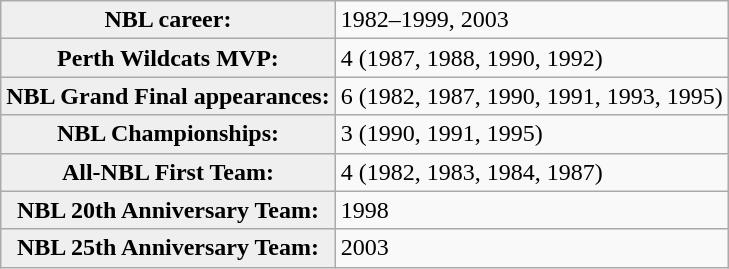<table class="wikitable">
<tr align=left>
<th style="background:#efefef;">NBL career:</th>
<td>1982–1999, 2003</td>
</tr>
<tr>
<th style="background:#efefef;">Perth Wildcats MVP:</th>
<td>4 (1987, 1988, 1990, 1992)</td>
</tr>
<tr align=left>
<th style="background:#efefef;">NBL Grand Final appearances:</th>
<td>6 (1982, 1987, 1990, 1991, 1993, 1995)</td>
</tr>
<tr>
<th style="background:#efefef;">NBL Championships:</th>
<td>3 (1990, 1991, 1995)</td>
</tr>
<tr>
<th style="background:#efefef;">All-NBL First Team:</th>
<td>4 (1982, 1983, 1984, 1987)</td>
</tr>
<tr>
<th style="background:#efefef;">NBL 20th Anniversary Team:</th>
<td>1998</td>
</tr>
<tr>
<th style="background:#efefef;">NBL 25th Anniversary Team:</th>
<td>2003</td>
</tr>
</table>
